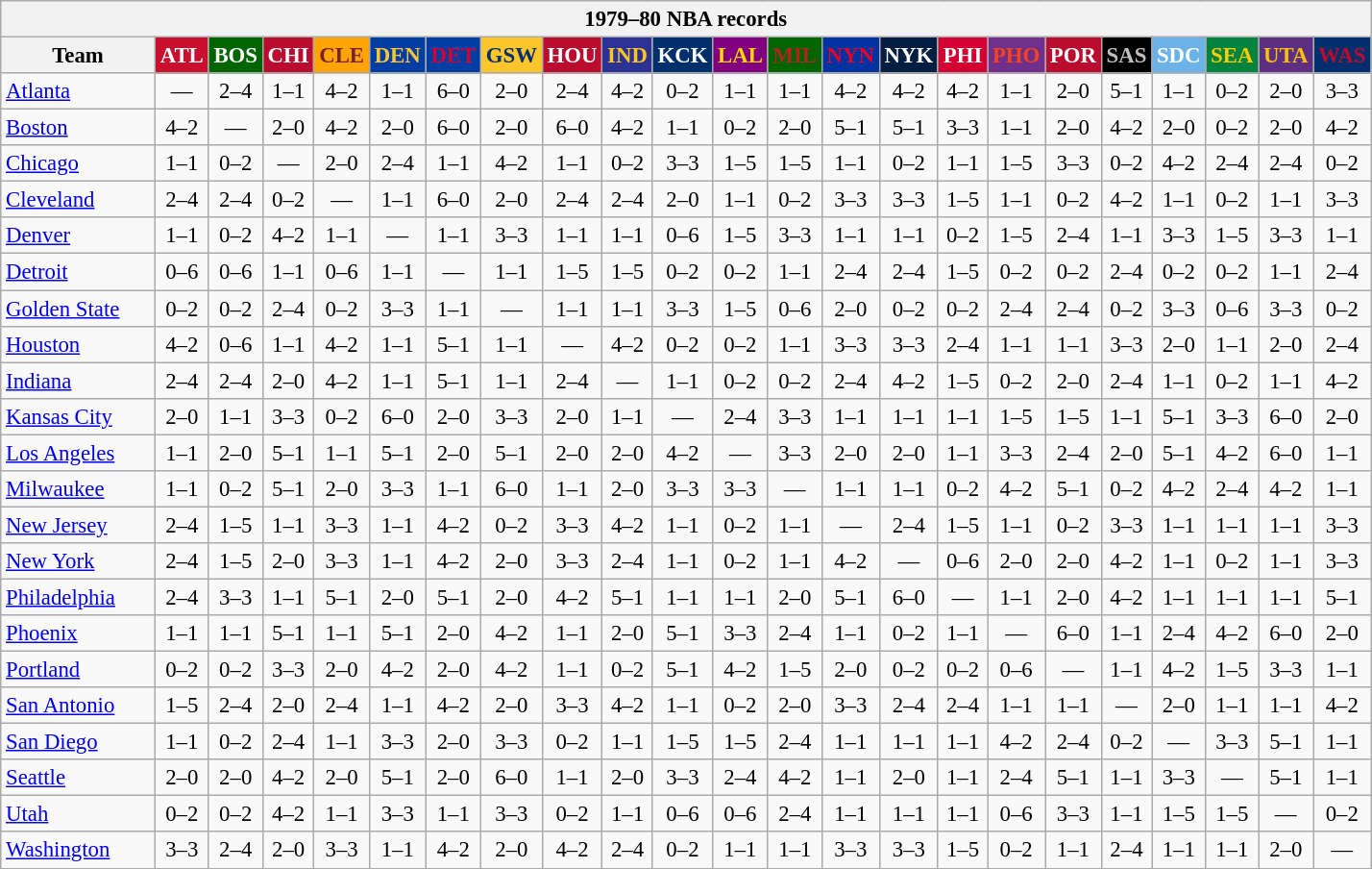<table class="wikitable" style="font-size:95%; text-align:center;">
<tr>
<th colspan=23>1979–80 NBA records</th>
</tr>
<tr>
<th width=100>Team</th>
<th style="background:#C90F2E;color:#FFFFFF;width=35">ATL</th>
<th style="background:#006400;color:#FFFFFF;width=35">BOS</th>
<th style="background:#BA0C2F;color:#FFFFFF;width=35">CHI</th>
<th style="background:#FFA402;color:#77222F;width=35">CLE</th>
<th style="background:#003EA4;color:#FDC835;width=35">DEN</th>
<th style="background:#003EA4;color:#D50032;width=35">DET</th>
<th style="background:#FFC62C;color:#012F6B;width=35">GSW</th>
<th style="background:#BA0C2F;color:#FFFFFF;width=35">HOU</th>
<th style="background:#2C3294;color:#FCC624;width=35">IND</th>
<th style="background:#012F6B;color:#FFFFFF;width=35">KCK</th>
<th style="background:#800080;color:#FFD700;width=35">LAL</th>
<th style="background:#006400;color:#B22222;width=35">MIL</th>
<th style="background:#0032A1;color:#E5002B;width=35">NYN</th>
<th style="background:#031E41;color:#FFFFFF;width=35">NYK</th>
<th style="background:#D40032;color:#FFFFFF;width=35">PHI</th>
<th style="background:#702F8B;color:#FA4417;width=35">PHO</th>
<th style="background:#BA0C2F;color:#FFFFFF;width=35">POR</th>
<th style="background:#000000;color:#C0C0C0;width=35">SAS</th>
<th style="background:#6BB3E6;color:#FFFFFF;width=35">SDC</th>
<th style="background:#00843D;color:#FFCD01;width=35">SEA</th>
<th style="background:#5C2F83;color:#FCC200;width=35">UTA</th>
<th style="background:#012F6D;color:#BA0C2F;width=35">WAS</th>
</tr>
<tr>
<td style="text-align:left;"><a href='#'>Atlanta</a></td>
<td>—</td>
<td>2–4</td>
<td>1–1</td>
<td>4–2</td>
<td>1–1</td>
<td>6–0</td>
<td>2–0</td>
<td>2–4</td>
<td>4–2</td>
<td>0–2</td>
<td>1–1</td>
<td>1–1</td>
<td>4–2</td>
<td>4–2</td>
<td>4–2</td>
<td>1–1</td>
<td>2–0</td>
<td>5–1</td>
<td>1–1</td>
<td>0–2</td>
<td>2–0</td>
<td>3–3</td>
</tr>
<tr>
<td style="text-align:left;"><a href='#'>Boston</a></td>
<td>4–2</td>
<td>—</td>
<td>2–0</td>
<td>4–2</td>
<td>2–0</td>
<td>6–0</td>
<td>2–0</td>
<td>6–0</td>
<td>4–2</td>
<td>1–1</td>
<td>0–2</td>
<td>2–0</td>
<td>5–1</td>
<td>5–1</td>
<td>3–3</td>
<td>1–1</td>
<td>2–0</td>
<td>4–2</td>
<td>2–0</td>
<td>0–2</td>
<td>2–0</td>
<td>4–2</td>
</tr>
<tr>
<td style="text-align:left;"><a href='#'>Chicago</a></td>
<td>1–1</td>
<td>0–2</td>
<td>—</td>
<td>2–0</td>
<td>2–4</td>
<td>1–1</td>
<td>4–2</td>
<td>1–1</td>
<td>0–2</td>
<td>3–3</td>
<td>1–5</td>
<td>1–5</td>
<td>1–1</td>
<td>0–2</td>
<td>1–1</td>
<td>1–5</td>
<td>3–3</td>
<td>0–2</td>
<td>4–2</td>
<td>2–4</td>
<td>2–4</td>
<td>0–2</td>
</tr>
<tr>
<td style="text-align:left;"><a href='#'>Cleveland</a></td>
<td>2–4</td>
<td>2–4</td>
<td>0–2</td>
<td>—</td>
<td>1–1</td>
<td>6–0</td>
<td>2–0</td>
<td>2–4</td>
<td>2–4</td>
<td>2–0</td>
<td>1–1</td>
<td>0–2</td>
<td>3–3</td>
<td>3–3</td>
<td>1–5</td>
<td>1–1</td>
<td>0–2</td>
<td>4–2</td>
<td>1–1</td>
<td>0–2</td>
<td>1–1</td>
<td>3–3</td>
</tr>
<tr>
<td style="text-align:left;"><a href='#'>Denver</a></td>
<td>1–1</td>
<td>0–2</td>
<td>4–2</td>
<td>1–1</td>
<td>—</td>
<td>1–1</td>
<td>3–3</td>
<td>1–1</td>
<td>1–1</td>
<td>0–6</td>
<td>1–5</td>
<td>3–3</td>
<td>1–1</td>
<td>1–1</td>
<td>0–2</td>
<td>1–5</td>
<td>2–4</td>
<td>1–1</td>
<td>3–3</td>
<td>1–5</td>
<td>3–3</td>
<td>1–1</td>
</tr>
<tr>
<td style="text-align:left;"><a href='#'>Detroit</a></td>
<td>0–6</td>
<td>0–6</td>
<td>1–1</td>
<td>0–6</td>
<td>1–1</td>
<td>—</td>
<td>1–1</td>
<td>1–5</td>
<td>1–5</td>
<td>0–2</td>
<td>0–2</td>
<td>1–1</td>
<td>2–4</td>
<td>2–4</td>
<td>1–5</td>
<td>0–2</td>
<td>0–2</td>
<td>2–4</td>
<td>0–2</td>
<td>0–2</td>
<td>1–1</td>
<td>2–4</td>
</tr>
<tr>
<td style="text-align:left;"><a href='#'>Golden State</a></td>
<td>0–2</td>
<td>0–2</td>
<td>2–4</td>
<td>0–2</td>
<td>3–3</td>
<td>1–1</td>
<td>—</td>
<td>1–1</td>
<td>1–1</td>
<td>3–3</td>
<td>1–5</td>
<td>0–6</td>
<td>2–0</td>
<td>0–2</td>
<td>0–2</td>
<td>2–4</td>
<td>2–4</td>
<td>0–2</td>
<td>3–3</td>
<td>0–6</td>
<td>3–3</td>
<td>0–2</td>
</tr>
<tr>
<td style="text-align:left;"><a href='#'>Houston</a></td>
<td>4–2</td>
<td>0–6</td>
<td>1–1</td>
<td>4–2</td>
<td>1–1</td>
<td>5–1</td>
<td>1–1</td>
<td>—</td>
<td>4–2</td>
<td>0–2</td>
<td>0–2</td>
<td>1–1</td>
<td>3–3</td>
<td>3–3</td>
<td>2–4</td>
<td>1–1</td>
<td>1–1</td>
<td>3–3</td>
<td>2–0</td>
<td>1–1</td>
<td>2–0</td>
<td>2–4</td>
</tr>
<tr>
<td style="text-align:left;"><a href='#'>Indiana</a></td>
<td>2–4</td>
<td>2–4</td>
<td>2–0</td>
<td>4–2</td>
<td>1–1</td>
<td>5–1</td>
<td>1–1</td>
<td>2–4</td>
<td>—</td>
<td>1–1</td>
<td>0–2</td>
<td>0–2</td>
<td>2–4</td>
<td>4–2</td>
<td>1–5</td>
<td>0–2</td>
<td>2–0</td>
<td>2–4</td>
<td>1–1</td>
<td>0–2</td>
<td>1–1</td>
<td>4–2</td>
</tr>
<tr>
<td style="text-align:left;"><a href='#'>Kansas City</a></td>
<td>2–0</td>
<td>1–1</td>
<td>3–3</td>
<td>0–2</td>
<td>6–0</td>
<td>2–0</td>
<td>3–3</td>
<td>2–0</td>
<td>1–1</td>
<td>—</td>
<td>2–4</td>
<td>3–3</td>
<td>1–1</td>
<td>1–1</td>
<td>1–1</td>
<td>1–5</td>
<td>1–5</td>
<td>1–1</td>
<td>5–1</td>
<td>3–3</td>
<td>6–0</td>
<td>2–0</td>
</tr>
<tr>
<td style="text-align:left;"><a href='#'>Los Angeles</a></td>
<td>1–1</td>
<td>2–0</td>
<td>5–1</td>
<td>1–1</td>
<td>5–1</td>
<td>2–0</td>
<td>5–1</td>
<td>2–0</td>
<td>2–0</td>
<td>4–2</td>
<td>—</td>
<td>3–3</td>
<td>2–0</td>
<td>2–0</td>
<td>1–1</td>
<td>3–3</td>
<td>2–4</td>
<td>2–0</td>
<td>5–1</td>
<td>4–2</td>
<td>6–0</td>
<td>1–1</td>
</tr>
<tr>
<td style="text-align:left;"><a href='#'>Milwaukee</a></td>
<td>1–1</td>
<td>0–2</td>
<td>5–1</td>
<td>2–0</td>
<td>3–3</td>
<td>1–1</td>
<td>6–0</td>
<td>1–1</td>
<td>2–0</td>
<td>3–3</td>
<td>3–3</td>
<td>—</td>
<td>1–1</td>
<td>1–1</td>
<td>0–2</td>
<td>4–2</td>
<td>5–1</td>
<td>0–2</td>
<td>4–2</td>
<td>2–4</td>
<td>4–2</td>
<td>1–1</td>
</tr>
<tr>
<td style="text-align:left;"><a href='#'>New Jersey</a></td>
<td>2–4</td>
<td>1–5</td>
<td>1–1</td>
<td>3–3</td>
<td>1–1</td>
<td>4–2</td>
<td>0–2</td>
<td>3–3</td>
<td>4–2</td>
<td>1–1</td>
<td>0–2</td>
<td>1–1</td>
<td>—</td>
<td>2–4</td>
<td>1–5</td>
<td>1–1</td>
<td>0–2</td>
<td>3–3</td>
<td>1–1</td>
<td>1–1</td>
<td>1–1</td>
<td>3–3</td>
</tr>
<tr>
<td style="text-align:left;"><a href='#'>New York</a></td>
<td>2–4</td>
<td>1–5</td>
<td>2–0</td>
<td>3–3</td>
<td>1–1</td>
<td>4–2</td>
<td>2–0</td>
<td>3–3</td>
<td>2–4</td>
<td>1–1</td>
<td>0–2</td>
<td>1–1</td>
<td>4–2</td>
<td>—</td>
<td>0–6</td>
<td>2–0</td>
<td>2–0</td>
<td>4–2</td>
<td>1–1</td>
<td>0–2</td>
<td>1–1</td>
<td>3–3</td>
</tr>
<tr>
<td style="text-align:left;"><a href='#'>Philadelphia</a></td>
<td>2–4</td>
<td>3–3</td>
<td>1–1</td>
<td>5–1</td>
<td>2–0</td>
<td>5–1</td>
<td>2–0</td>
<td>4–2</td>
<td>5–1</td>
<td>1–1</td>
<td>1–1</td>
<td>2–0</td>
<td>5–1</td>
<td>6–0</td>
<td>—</td>
<td>1–1</td>
<td>2–0</td>
<td>4–2</td>
<td>1–1</td>
<td>1–1</td>
<td>1–1</td>
<td>5–1</td>
</tr>
<tr>
<td style="text-align:left;"><a href='#'>Phoenix</a></td>
<td>1–1</td>
<td>1–1</td>
<td>5–1</td>
<td>1–1</td>
<td>5–1</td>
<td>2–0</td>
<td>4–2</td>
<td>1–1</td>
<td>2–0</td>
<td>5–1</td>
<td>3–3</td>
<td>2–4</td>
<td>1–1</td>
<td>0–2</td>
<td>1–1</td>
<td>—</td>
<td>6–0</td>
<td>1–1</td>
<td>2–4</td>
<td>4–2</td>
<td>6–0</td>
<td>2–0</td>
</tr>
<tr>
<td style="text-align:left;"><a href='#'>Portland</a></td>
<td>0–2</td>
<td>0–2</td>
<td>3–3</td>
<td>2–0</td>
<td>4–2</td>
<td>2–0</td>
<td>4–2</td>
<td>1–1</td>
<td>0–2</td>
<td>5–1</td>
<td>4–2</td>
<td>1–5</td>
<td>2–0</td>
<td>0–2</td>
<td>0–2</td>
<td>0–6</td>
<td>—</td>
<td>1–1</td>
<td>4–2</td>
<td>1–5</td>
<td>3–3</td>
<td>1–1</td>
</tr>
<tr>
<td style="text-align:left;"><a href='#'>San Antonio</a></td>
<td>1–5</td>
<td>2–4</td>
<td>2–0</td>
<td>2–4</td>
<td>1–1</td>
<td>4–2</td>
<td>2–0</td>
<td>3–3</td>
<td>4–2</td>
<td>1–1</td>
<td>0–2</td>
<td>2–0</td>
<td>3–3</td>
<td>2–4</td>
<td>2–4</td>
<td>1–1</td>
<td>1–1</td>
<td>—</td>
<td>2–0</td>
<td>1–1</td>
<td>1–1</td>
<td>4–2</td>
</tr>
<tr>
<td style="text-align:left;"><a href='#'>San Diego</a></td>
<td>1–1</td>
<td>0–2</td>
<td>2–4</td>
<td>1–1</td>
<td>3–3</td>
<td>2–0</td>
<td>3–3</td>
<td>0–2</td>
<td>1–1</td>
<td>1–5</td>
<td>1–5</td>
<td>2–4</td>
<td>1–1</td>
<td>1–1</td>
<td>1–1</td>
<td>4–2</td>
<td>2–4</td>
<td>0–2</td>
<td>—</td>
<td>3–3</td>
<td>5–1</td>
<td>1–1</td>
</tr>
<tr>
<td style="text-align:left;"><a href='#'>Seattle</a></td>
<td>2–0</td>
<td>2–0</td>
<td>4–2</td>
<td>2–0</td>
<td>5–1</td>
<td>2–0</td>
<td>6–0</td>
<td>1–1</td>
<td>2–0</td>
<td>3–3</td>
<td>2–4</td>
<td>4–2</td>
<td>1–1</td>
<td>2–0</td>
<td>1–1</td>
<td>2–4</td>
<td>5–1</td>
<td>1–1</td>
<td>3–3</td>
<td>—</td>
<td>5–1</td>
<td>1–1</td>
</tr>
<tr>
<td style="text-align:left;"><a href='#'>Utah</a></td>
<td>0–2</td>
<td>0–2</td>
<td>4–2</td>
<td>1–1</td>
<td>3–3</td>
<td>1–1</td>
<td>3–3</td>
<td>0–2</td>
<td>1–1</td>
<td>0–6</td>
<td>0–6</td>
<td>2–4</td>
<td>1–1</td>
<td>1–1</td>
<td>1–1</td>
<td>0–6</td>
<td>3–3</td>
<td>1–1</td>
<td>1–5</td>
<td>1–5</td>
<td>—</td>
<td>0–2</td>
</tr>
<tr>
<td style="text-align:left;"><a href='#'>Washington</a></td>
<td>3–3</td>
<td>2–4</td>
<td>2–0</td>
<td>3–3</td>
<td>1–1</td>
<td>4–2</td>
<td>2–0</td>
<td>4–2</td>
<td>2–4</td>
<td>0–2</td>
<td>1–1</td>
<td>1–1</td>
<td>3–3</td>
<td>3–3</td>
<td>1–5</td>
<td>0–2</td>
<td>1–1</td>
<td>2–4</td>
<td>1–1</td>
<td>1–1</td>
<td>2–0</td>
<td>—</td>
</tr>
</table>
